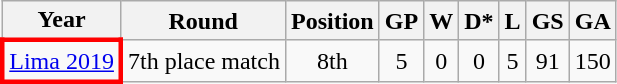<table class="wikitable" style="text-align: center;">
<tr>
<th>Year</th>
<th>Round</th>
<th>Position</th>
<th>GP</th>
<th>W</th>
<th>D*</th>
<th>L</th>
<th>GS</th>
<th>GA</th>
</tr>
<tr>
<td style="border: 3px solid red"> <a href='#'>Lima 2019</a></td>
<td>7th place match</td>
<td>8th</td>
<td>5</td>
<td>0</td>
<td>0</td>
<td>5</td>
<td>91</td>
<td>150</td>
</tr>
</table>
